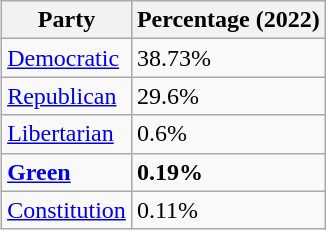<table class="wikitable" | style="float:right; margin:0em 1em 0em .5em">
<tr>
<th>Party</th>
<th>Percentage (2022)</th>
</tr>
<tr>
<td><a href='#'>Democratic</a></td>
<td>38.73%</td>
</tr>
<tr>
<td><a href='#'>Republican</a></td>
<td>29.6%</td>
</tr>
<tr>
<td><a href='#'>Libertarian</a></td>
<td>0.6%</td>
</tr>
<tr>
<td><a href='#'><strong>Green</strong></a></td>
<td><strong>0.19%</strong></td>
</tr>
<tr>
<td><a href='#'>Constitution</a></td>
<td>0.11%</td>
</tr>
</table>
